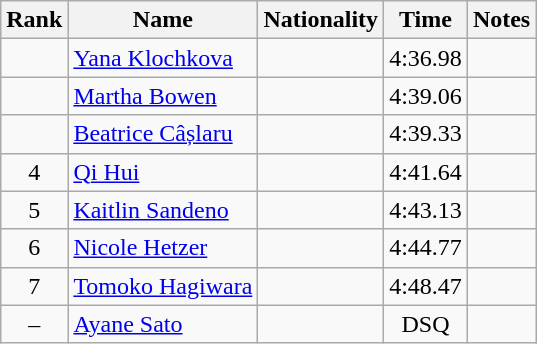<table class="wikitable sortable" style="text-align:center">
<tr>
<th>Rank</th>
<th>Name</th>
<th>Nationality</th>
<th>Time</th>
<th>Notes</th>
</tr>
<tr>
<td></td>
<td align=left><a href='#'>Yana Klochkova</a></td>
<td align=left></td>
<td>4:36.98</td>
<td></td>
</tr>
<tr>
<td></td>
<td align=left><a href='#'>Martha Bowen</a></td>
<td align=left></td>
<td>4:39.06</td>
<td></td>
</tr>
<tr>
<td></td>
<td align=left><a href='#'>Beatrice Câșlaru</a></td>
<td align=left></td>
<td>4:39.33</td>
<td></td>
</tr>
<tr>
<td>4</td>
<td align=left><a href='#'>Qi Hui</a></td>
<td align=left></td>
<td>4:41.64</td>
<td></td>
</tr>
<tr>
<td>5</td>
<td align=left><a href='#'>Kaitlin Sandeno</a></td>
<td align=left></td>
<td>4:43.13</td>
<td></td>
</tr>
<tr>
<td>6</td>
<td align=left><a href='#'>Nicole Hetzer</a></td>
<td align=left></td>
<td>4:44.77</td>
<td></td>
</tr>
<tr>
<td>7</td>
<td align=left><a href='#'>Tomoko Hagiwara</a></td>
<td align=left></td>
<td>4:48.47</td>
<td></td>
</tr>
<tr>
<td>–</td>
<td align=left><a href='#'>Ayane Sato</a></td>
<td align=left></td>
<td>DSQ</td>
<td></td>
</tr>
</table>
